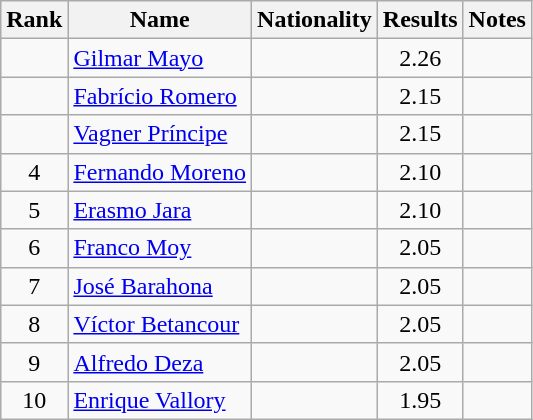<table class="wikitable sortable" style="text-align:center">
<tr>
<th>Rank</th>
<th>Name</th>
<th>Nationality</th>
<th>Results</th>
<th>Notes</th>
</tr>
<tr>
<td></td>
<td align=left><a href='#'>Gilmar Mayo</a></td>
<td align=left></td>
<td>2.26</td>
<td></td>
</tr>
<tr>
<td></td>
<td align=left><a href='#'>Fabrício Romero</a></td>
<td align=left></td>
<td>2.15</td>
<td></td>
</tr>
<tr>
<td></td>
<td align=left><a href='#'>Vagner Príncipe</a></td>
<td align=left></td>
<td>2.15</td>
<td></td>
</tr>
<tr>
<td>4</td>
<td align=left><a href='#'>Fernando Moreno</a></td>
<td align=left></td>
<td>2.10</td>
<td></td>
</tr>
<tr>
<td>5</td>
<td align=left><a href='#'>Erasmo Jara</a></td>
<td align=left></td>
<td>2.10</td>
<td></td>
</tr>
<tr>
<td>6</td>
<td align=left><a href='#'>Franco Moy</a></td>
<td align=left></td>
<td>2.05</td>
<td></td>
</tr>
<tr>
<td>7</td>
<td align=left><a href='#'>José Barahona</a></td>
<td align=left></td>
<td>2.05</td>
<td></td>
</tr>
<tr>
<td>8</td>
<td align=left><a href='#'>Víctor Betancour</a></td>
<td align=left></td>
<td>2.05</td>
<td></td>
</tr>
<tr>
<td>9</td>
<td align=left><a href='#'>Alfredo Deza</a></td>
<td align=left></td>
<td>2.05</td>
<td></td>
</tr>
<tr>
<td>10</td>
<td align=left><a href='#'>Enrique Vallory</a></td>
<td align=left></td>
<td>1.95</td>
<td></td>
</tr>
</table>
